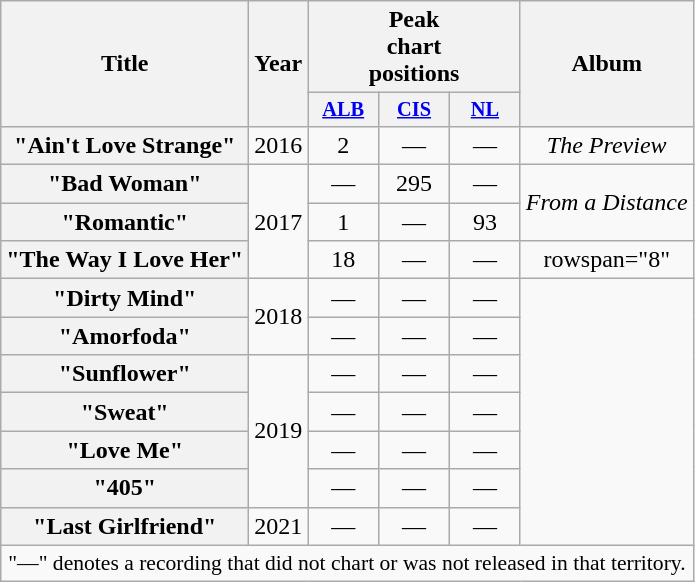<table class="wikitable plainrowheaders" style="text-align:center;">
<tr>
<th scope="col" rowspan="2">Title</th>
<th scope="col" rowspan="2">Year</th>
<th scope="col" colspan="3">Peak<br>chart<br>positions</th>
<th scope="col" rowspan="2">Album</th>
</tr>
<tr>
<th scope="col" style="width:3em;font-size:85%;"><a href='#'>ALB</a><br></th>
<th scope="col" style="width:3em;font-size:85%;"><a href='#'>CIS</a><br></th>
<th scope="col" style="width:3em;font-size:85%;"><a href='#'>NL</a><br></th>
</tr>
<tr>
<th scope="row">"Ain't Love Strange"</th>
<td>2016</td>
<td>2</td>
<td>—</td>
<td>—</td>
<td><em>The Preview</em></td>
</tr>
<tr>
<th scope="row">"Bad Woman"</th>
<td rowspan="3">2017</td>
<td>—</td>
<td>295</td>
<td>—</td>
<td rowspan="2"><em>From a Distance</em></td>
</tr>
<tr>
<th scope="row">"Romantic"</th>
<td>1</td>
<td>—</td>
<td>93</td>
</tr>
<tr>
<th scope="row">"The Way I Love Her"</th>
<td>18</td>
<td>—</td>
<td>—</td>
<td>rowspan="8" </td>
</tr>
<tr>
<th scope="row">"Dirty Mind"<br></th>
<td rowspan="2">2018</td>
<td>—</td>
<td>—</td>
<td>—</td>
</tr>
<tr>
<th scope="row">"Amorfoda"</th>
<td>—</td>
<td>—</td>
<td>—</td>
</tr>
<tr>
<th scope="row">"Sunflower"</th>
<td rowspan="4">2019</td>
<td>—</td>
<td>—</td>
<td>—</td>
</tr>
<tr>
<th scope="row">"Sweat"</th>
<td>—</td>
<td>—</td>
<td>—</td>
</tr>
<tr>
<th scope="row">"Love Me"</th>
<td>—</td>
<td>—</td>
<td>—</td>
</tr>
<tr>
<th scope="row">"405"</th>
<td>—</td>
<td>—</td>
<td>—</td>
</tr>
<tr>
<th scope="row">"Last Girlfriend"</th>
<td>2021</td>
<td>—</td>
<td>—</td>
<td>—</td>
</tr>
<tr>
<td colspan="11" style="font-size:90%">"—" denotes a recording that did not chart or was not released in that territory.</td>
</tr>
</table>
